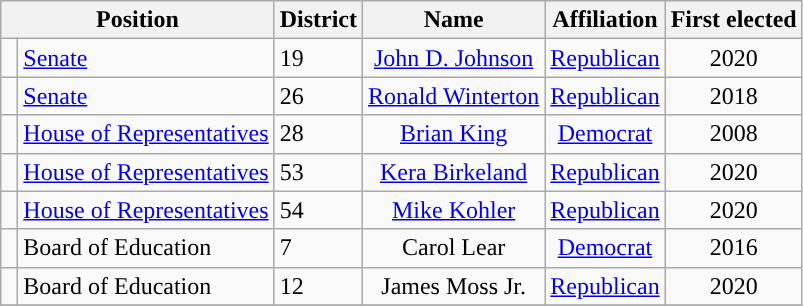<table class="wikitable">
<tr>
<th colspan="2" style="text-align:center; vertical-align:bottom;">Position</th>
<th>District</th>
<th style="text-align:center;">Name</th>
<th valign="bottom">Affiliation</th>
<th style="vertical-align:bottom; text-align:center;">First elected</th>
</tr>
<tr>
<td style="background-color:"> </td>
<td><a href='#'>Senate</a></td>
<td>19</td>
<td style="text-align:center;"><a href='#'>John D. Johnson</a></td>
<td style="text-align:center;"><a href='#'>Republican</a></td>
<td style="text-align:center;">2020</td>
</tr>
<tr>
<td style="background-color:"> </td>
<td><a href='#'>Senate</a></td>
<td>26</td>
<td style="text-align:center;"><a href='#'>Ronald Winterton</a></td>
<td style="text-align:center;"><a href='#'>Republican</a></td>
<td style="text-align:center;">2018</td>
</tr>
<tr>
<td style="background-color:"> </td>
<td><a href='#'>House of Representatives</a></td>
<td>28</td>
<td style="text-align:center;"><a href='#'>Brian King</a></td>
<td style="text-align:center;"><a href='#'>Democrat</a></td>
<td style="text-align:center;">2008</td>
</tr>
<tr>
<td style="background-color:"> </td>
<td><a href='#'>House of Representatives</a></td>
<td>53</td>
<td style="text-align:center;"><a href='#'>Kera Birkeland</a></td>
<td style="text-align:center;"><a href='#'>Republican</a></td>
<td style="text-align:center;">2020</td>
</tr>
<tr>
<td style="background-color:"> </td>
<td><a href='#'>House of Representatives</a></td>
<td>54</td>
<td style="text-align:center;"><a href='#'>Mike Kohler</a></td>
<td style="text-align:center;"><a href='#'>Republican</a></td>
<td style="text-align:center;">2020</td>
</tr>
<tr>
<td style="background-color:"> </td>
<td>Board of Education</td>
<td>7</td>
<td style="text-align:center;">Carol Lear</td>
<td style="text-align:center;"><a href='#'>Democrat</a></td>
<td style="text-align:center;">2016</td>
</tr>
<tr>
<td style="background-color:"> </td>
<td>Board of Education</td>
<td>12</td>
<td style="text-align:center;">James Moss Jr.</td>
<td style="text-align:center;"><a href='#'>Republican</a></td>
<td style="text-align:center;">2020</td>
</tr>
<tr>
</tr>
</table>
